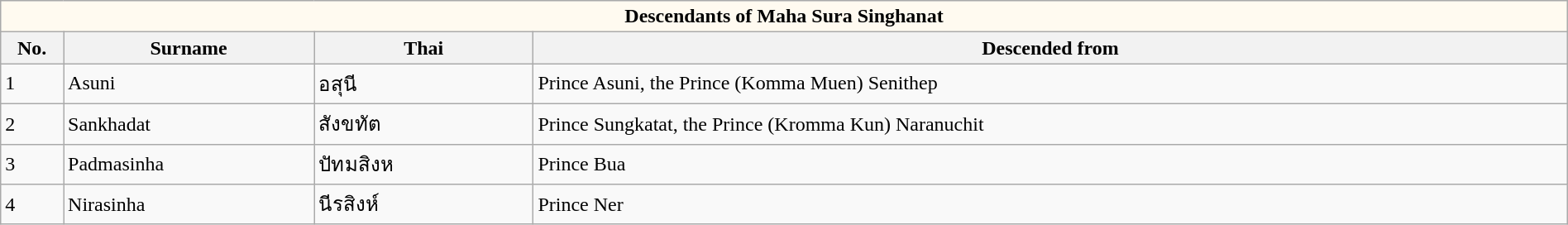<table class="wikitable collapsible collapsed" style="width:100%;">
<tr>
<th style="align: center; background: #fffaf0;" colspan="4"><strong>Descendants of Maha Sura Singhanat</strong></th>
</tr>
<tr>
<th style="width:4%;">No.</th>
<th style="width:16%;">Surname</th>
<th style="width:14%;">Thai</th>
<th style="width:66%;">Descended from</th>
</tr>
<tr>
<td>1</td>
<td>Asuni</td>
<td>อสุนี</td>
<td>Prince Asuni, the Prince (Komma Muen) Senithep</td>
</tr>
<tr>
<td>2</td>
<td>Sankhadat</td>
<td>สังขทัต</td>
<td>Prince Sungkatat, the Prince (Kromma Kun) Naranuchit</td>
</tr>
<tr>
<td>3</td>
<td>Padmasinha</td>
<td>ปัทมสิงห</td>
<td>Prince Bua</td>
</tr>
<tr>
<td>4</td>
<td>Nirasinha</td>
<td>นีรสิงห์</td>
<td>Prince Ner</td>
</tr>
</table>
